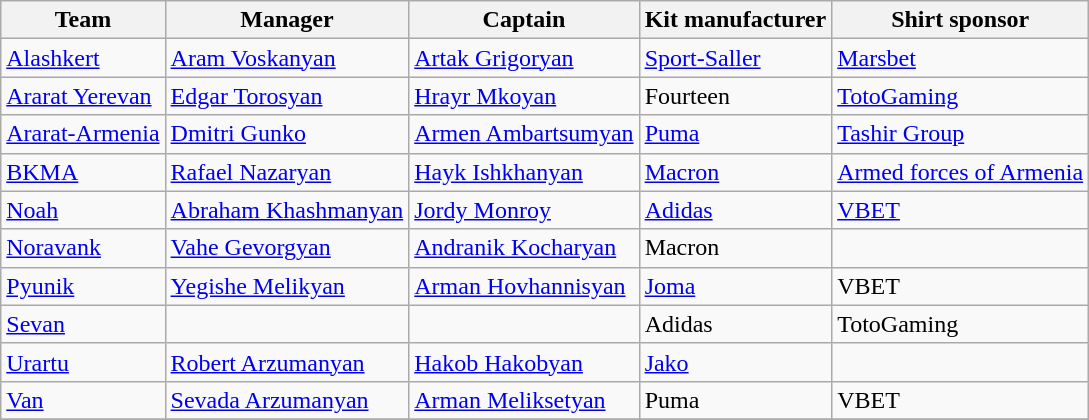<table class="wikitable sortable" style="text-align: left;">
<tr>
<th>Team</th>
<th>Manager</th>
<th>Captain</th>
<th>Kit manufacturer</th>
<th>Shirt sponsor</th>
</tr>
<tr>
<td><a href='#'>Alashkert</a></td>
<td> <a href='#'>Aram Voskanyan</a></td>
<td> <a href='#'>Artak Grigoryan</a></td>
<td><a href='#'>Sport-Saller</a></td>
<td><a href='#'>Marsbet</a></td>
</tr>
<tr>
<td><a href='#'>Ararat Yerevan</a></td>
<td> <a href='#'>Edgar Torosyan</a></td>
<td> <a href='#'>Hrayr Mkoyan</a></td>
<td>Fourteen</td>
<td><a href='#'>TotoGaming</a></td>
</tr>
<tr>
<td><a href='#'>Ararat-Armenia</a></td>
<td> <a href='#'>Dmitri Gunko</a></td>
<td> <a href='#'>Armen Ambartsumyan</a></td>
<td><a href='#'>Puma</a></td>
<td><a href='#'>Tashir Group</a></td>
</tr>
<tr>
<td><a href='#'>BKMA</a></td>
<td> <a href='#'>Rafael Nazaryan</a></td>
<td> <a href='#'>Hayk Ishkhanyan</a></td>
<td><a href='#'>Macron</a></td>
<td><a href='#'>Armed forces of Armenia</a></td>
</tr>
<tr>
<td><a href='#'>Noah</a></td>
<td> <a href='#'>Abraham Khashmanyan</a></td>
<td> <a href='#'>Jordy Monroy</a></td>
<td><a href='#'>Adidas</a></td>
<td><a href='#'>VBET</a></td>
</tr>
<tr>
<td><a href='#'>Noravank</a></td>
<td> <a href='#'>Vahe Gevorgyan</a></td>
<td> <a href='#'>Andranik Kocharyan</a></td>
<td>Macron</td>
<td></td>
</tr>
<tr>
<td><a href='#'>Pyunik</a></td>
<td> <a href='#'>Yegishe Melikyan</a></td>
<td> <a href='#'>Arman Hovhannisyan</a></td>
<td><a href='#'>Joma</a></td>
<td>VBET</td>
</tr>
<tr>
<td><a href='#'>Sevan</a></td>
<td></td>
<td></td>
<td>Adidas</td>
<td>TotoGaming</td>
</tr>
<tr>
<td><a href='#'>Urartu</a></td>
<td> <a href='#'>Robert Arzumanyan</a> </td>
<td> <a href='#'>Hakob Hakobyan</a></td>
<td><a href='#'>Jako</a></td>
<td></td>
</tr>
<tr>
<td><a href='#'>Van</a></td>
<td> <a href='#'>Sevada Arzumanyan</a></td>
<td> <a href='#'>Arman Meliksetyan</a></td>
<td>Puma</td>
<td>VBET</td>
</tr>
<tr>
</tr>
</table>
